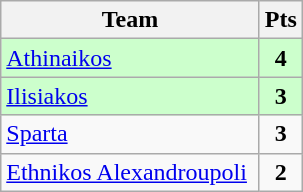<table class="wikitable" style="text-align: center;">
<tr>
<th width=165>Team</th>
<th width=20>Pts</th>
</tr>
<tr bgcolor="#ccffcc">
<td align=left><a href='#'>Athinaikos</a></td>
<td><strong>4</strong></td>
</tr>
<tr bgcolor="#ccffcc">
<td align=left><a href='#'>Ilisiakos</a></td>
<td><strong>3</strong></td>
</tr>
<tr>
<td align=left><a href='#'>Sparta</a></td>
<td><strong>3</strong></td>
</tr>
<tr>
<td align=left><a href='#'>Ethnikos Alexandroupoli</a></td>
<td><strong>2</strong></td>
</tr>
</table>
